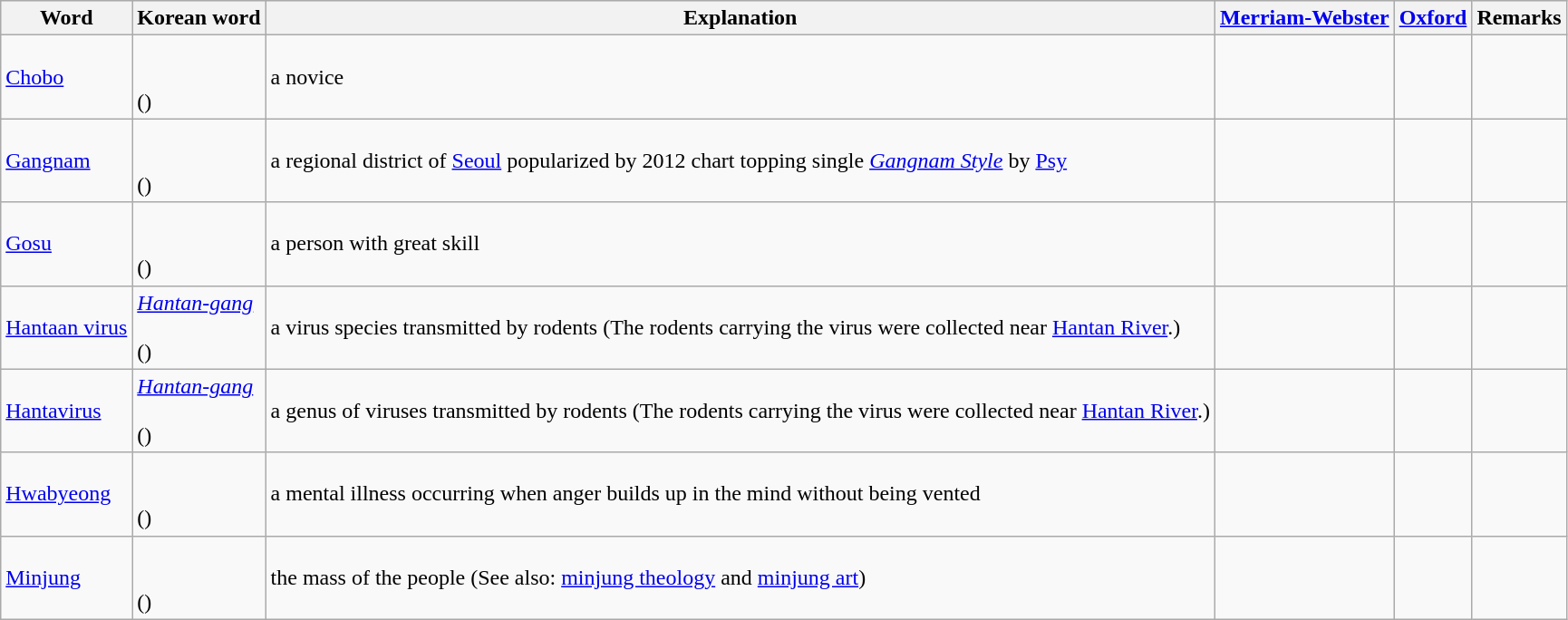<table class="wikitable" style="text-align: left;">
<tr style="background:#ececec;">
<th>Word</th>
<th>Korean word</th>
<th>Explanation</th>
<th><a href='#'>Merriam-Webster</a></th>
<th><a href='#'>Oxford</a></th>
<th>Remarks</th>
</tr>
<tr>
<td><a href='#'>Chobo</a></td>
<td><br><br>()</td>
<td>a novice</td>
<td></td>
<td></td>
<td></td>
</tr>
<tr>
<td><a href='#'>Gangnam</a></td>
<td><br><br>()</td>
<td>a regional district of <a href='#'>Seoul</a> popularized by 2012 chart topping single <em><a href='#'>Gangnam Style</a></em> by <a href='#'>Psy</a></td>
<td></td>
<td></td>
<td></td>
</tr>
<tr>
<td><a href='#'>Gosu</a></td>
<td><br><br>()</td>
<td>a person with great skill</td>
<td></td>
<td></td>
<td></td>
</tr>
<tr>
<td><a href='#'>Hantaan virus</a></td>
<td><em><a href='#'>Hantan-gang</a></em><br><br>()</td>
<td>a virus species transmitted by rodents (The rodents carrying the virus were collected near <a href='#'>Hantan River</a>.)</td>
<td></td>
<td></td>
<td></td>
</tr>
<tr>
<td><a href='#'>Hantavirus</a></td>
<td><em><a href='#'>Hantan-gang</a></em><br><br>()</td>
<td>a genus of viruses transmitted by rodents (The rodents carrying the virus were collected near <a href='#'>Hantan River</a>.)</td>
<td></td>
<td></td>
<td></td>
</tr>
<tr>
<td><a href='#'>Hwabyeong</a></td>
<td><br><br>()</td>
<td>a mental illness occurring when anger builds up in the mind without being vented</td>
<td></td>
<td></td>
<td></td>
</tr>
<tr>
<td><a href='#'>Minjung</a></td>
<td><br><br>()</td>
<td>the mass of the people (See also: <a href='#'>minjung theology</a> and <a href='#'>minjung art</a>)</td>
<td></td>
<td></td>
<td></td>
</tr>
</table>
